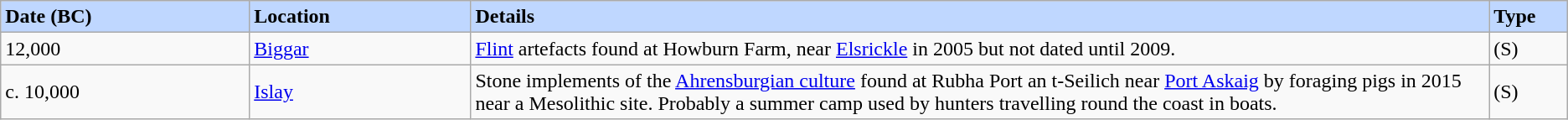<table class="wikitable sortable">
<tr>
<td bgcolor="#BFD7FF"><strong>Date (BC)</strong></td>
<td bgcolor="#BFD7FF"><strong>Location</strong></td>
<td class="unsortable" width="65%" bgcolor="#BFD7FF"><strong>Details</strong></td>
<td width="5%" bgcolor="#BFD7FF"><strong>Type</strong></td>
</tr>
<tr>
<td>12,000</td>
<td><a href='#'>Biggar</a></td>
<td><a href='#'>Flint</a> artefacts found at Howburn Farm, near <a href='#'>Elsrickle</a> in 2005 but not dated until 2009.</td>
<td>(S)</td>
</tr>
<tr>
<td>c. 10,000</td>
<td><a href='#'>Islay</a></td>
<td>Stone implements of the <a href='#'>Ahrensburgian culture</a> found at Rubha Port an t-Seilich near <a href='#'>Port Askaig</a> by foraging pigs in 2015 near a Mesolithic site. Probably a summer camp used by hunters travelling round the coast in boats.</td>
<td>(S)</td>
</tr>
</table>
